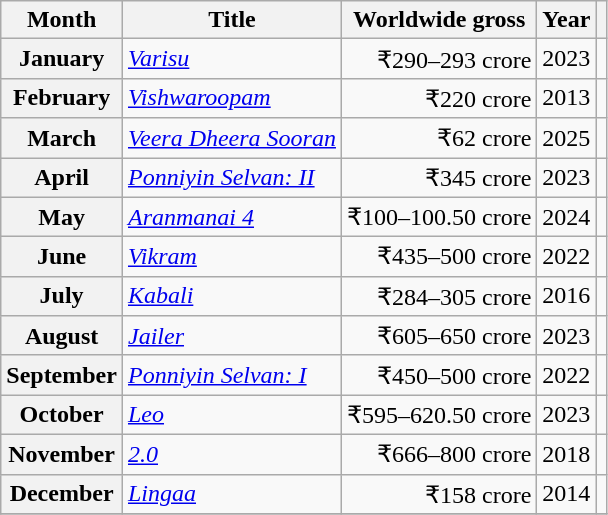<table class="wikitable sortable plainrowheaders">
<tr>
<th scope="col">Month</th>
<th scope="col">Title</th>
<th scope="col">Worldwide gross</th>
<th scope="col">Year</th>
<th scope="col" class="unsortable"></th>
</tr>
<tr>
<th scope="row">January</th>
<td><em><a href='#'>Varisu</a></em></td>
<td align="right">₹290–293 crore</td>
<td align="center">2023</td>
<td align="center"></td>
</tr>
<tr>
<th scope="row">February</th>
<td><em><a href='#'>Vishwaroopam</a></em></td>
<td align="right">₹220 crore</td>
<td style="text-align:center;">2013</td>
<td style="text-align:center;"></td>
</tr>
<tr>
<th scope="row">March</th>
<td><a href='#'><em>Veera Dheera Sooran</em></a></td>
<td align="right">₹62 crore</td>
<td align="center">2025</td>
<td align="center"></td>
</tr>
<tr>
<th scope="row">April</th>
<td><em><a href='#'>Ponniyin Selvan: II</a></em></td>
<td align="right">₹345 crore</td>
<td align="center">2023</td>
<td align="center"></td>
</tr>
<tr>
<th scope="row">May</th>
<td><em><a href='#'>Aranmanai 4</a></em></td>
<td align="right">₹100–100.50 crore</td>
<td align="center">2024</td>
<td align="center"></td>
</tr>
<tr>
<th scope="row">June</th>
<td><em><a href='#'>Vikram</a></em></td>
<td align="right">₹435–500 crore</td>
<td align="center">2022</td>
<td align="center"></td>
</tr>
<tr>
<th scope="row">July</th>
<td><em><a href='#'>Kabali</a></em></td>
<td align="right">₹284–305 crore</td>
<td align="center">2016</td>
<td align="center"></td>
</tr>
<tr>
<th scope="row">August</th>
<td><em><a href='#'>Jailer</a></em></td>
<td align="right">₹605–650 crore</td>
<td align="center">2023</td>
<td align="center"></td>
</tr>
<tr>
<th scope="row">September</th>
<td><em><a href='#'>Ponniyin Selvan: I</a></em></td>
<td align="right">₹450–500 crore</td>
<td align="center">2022</td>
<td align="center"></td>
</tr>
<tr>
<th scope="row">October</th>
<td><em><a href='#'>Leo</a></em></td>
<td align="right">₹595–620.50 crore</td>
<td align="center">2023</td>
<td align="center"></td>
</tr>
<tr>
<th scope="row">November</th>
<td><em><a href='#'>2.0</a></em></td>
<td align="right">₹666–800 crore</td>
<td align="center">2018</td>
<td align="center"></td>
</tr>
<tr>
<th scope="row">December</th>
<td><em><a href='#'>Lingaa</a></em></td>
<td align="right">₹158 crore</td>
<td align="center">2014</td>
<td align="center"></td>
</tr>
<tr>
</tr>
</table>
